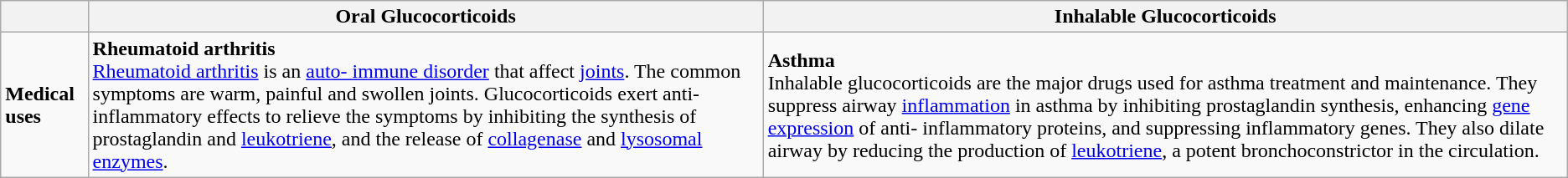<table class="wikitable">
<tr>
<th></th>
<th>Oral Glucocorticoids</th>
<th>Inhalable Glucocorticoids</th>
</tr>
<tr>
<td><strong>Medical uses</strong></td>
<td><strong>Rheumatoid arthritis</strong><br><a href='#'>Rheumatoid arthritis</a> is an <a href='#'>auto- immune disorder</a> that affect <a href='#'>joints</a>. The common symptoms are warm, painful and swollen joints. Glucocorticoids exert anti- inflammatory effects to relieve the symptoms by inhibiting the synthesis of prostaglandin and <a href='#'>leukotriene</a>, and the release of <a href='#'>collagenase</a> and <a href='#'>lysosomal enzymes</a>.<br></td>
<td><strong>Asthma</strong><br>Inhalable glucocorticoids are the major drugs used for asthma treatment and maintenance. They suppress airway <a href='#'>inflammation</a> in asthma by inhibiting prostaglandin synthesis, enhancing <a href='#'>gene expression</a> of anti- inflammatory proteins, and suppressing inflammatory genes. They also dilate airway by reducing the production of <a href='#'>leukotriene</a>, a potent bronchoconstrictor in the circulation.<br></td>
</tr>
</table>
